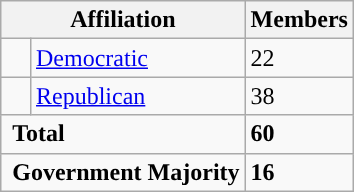<table class="wikitable">
<tr>
<th colspan="2">Affiliation</th>
<th>Members</th>
</tr>
<tr>
<td style="background-color:"> </td>
<td><a href='#'>Democratic</a></td>
<td>22</td>
</tr>
<tr>
<td style="background-color:"> </td>
<td><a href='#'>Republican</a></td>
<td>38</td>
</tr>
<tr>
<td colspan="2" rowspan="1"> <strong>Total</strong><br></td>
<td><strong>60</strong></td>
</tr>
<tr>
<td colspan="2" rowspan="1"> <strong>Government Majority</strong><br></td>
<td><strong>16</strong></td>
</tr>
</table>
